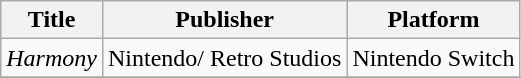<table class="wikitable sortable">
<tr>
<th>Title</th>
<th>Publisher</th>
<th>Platform</th>
</tr>
<tr>
<td><em>Harmony</em></td>
<td>Nintendo/ Retro Studios</td>
<td>Nintendo Switch</td>
</tr>
<tr>
</tr>
</table>
